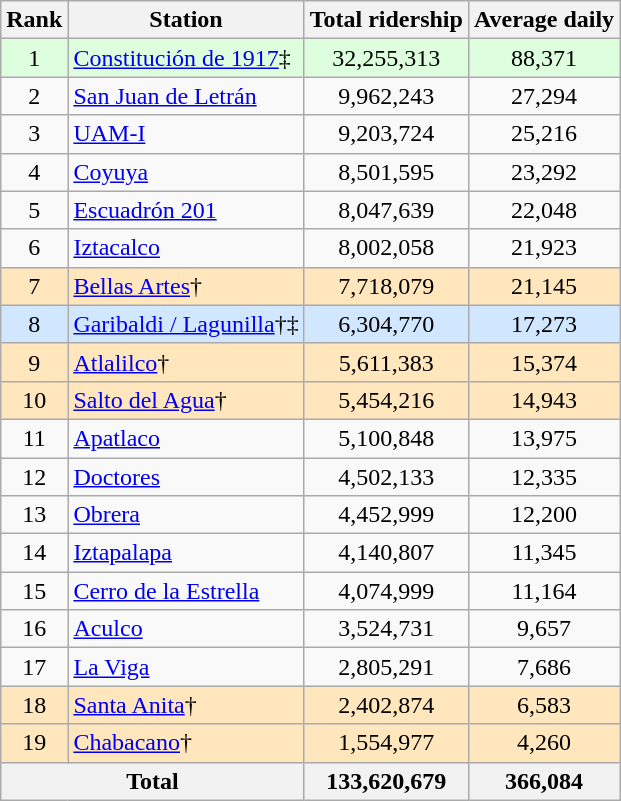<table class=wikitable style="text-align:center">
<tr>
<th>Rank</th>
<th>Station</th>
<th>Total ridership</th>
<th>Average daily</th>
</tr>
<tr style="background-color:#DDFFDD">
<td>1</td>
<td align=left><a href='#'>Constitución de 1917</a>‡</td>
<td>32,255,313</td>
<td>88,371</td>
</tr>
<tr>
<td>2</td>
<td align=left><a href='#'>San Juan de Letrán</a></td>
<td>9,962,243</td>
<td>27,294</td>
</tr>
<tr>
<td>3</td>
<td align=left><a href='#'>UAM-I</a></td>
<td>9,203,724</td>
<td>25,216</td>
</tr>
<tr>
<td>4</td>
<td align=left><a href='#'>Coyuya</a></td>
<td>8,501,595</td>
<td>23,292</td>
</tr>
<tr>
<td>5</td>
<td align=left><a href='#'>Escuadrón 201</a></td>
<td>8,047,639</td>
<td>22,048</td>
</tr>
<tr>
<td>6</td>
<td align=left><a href='#'>Iztacalco</a></td>
<td>8,002,058</td>
<td>21,923</td>
</tr>
<tr style="background-color:#FFE6BD">
<td>7</td>
<td align=left><a href='#'>Bellas Artes</a>†</td>
<td>7,718,079</td>
<td>21,145</td>
</tr>
<tr style="background-color:#D0E7FF">
<td>8</td>
<td align=left><a href='#'>Garibaldi / Lagunilla</a>†‡</td>
<td>6,304,770</td>
<td>17,273</td>
</tr>
<tr style="background-color:#FFE6BD">
<td>9</td>
<td align=left><a href='#'>Atlalilco</a>†</td>
<td>5,611,383</td>
<td>15,374</td>
</tr>
<tr style="background-color:#FFE6BD">
<td>10</td>
<td align=left><a href='#'>Salto del Agua</a>†</td>
<td>5,454,216</td>
<td>14,943</td>
</tr>
<tr>
<td>11</td>
<td align=left><a href='#'>Apatlaco</a></td>
<td>5,100,848</td>
<td>13,975</td>
</tr>
<tr>
<td>12</td>
<td align=left><a href='#'>Doctores</a></td>
<td>4,502,133</td>
<td>12,335</td>
</tr>
<tr>
<td>13</td>
<td align=left><a href='#'>Obrera</a></td>
<td>4,452,999</td>
<td>12,200</td>
</tr>
<tr>
<td>14</td>
<td align=left><a href='#'>Iztapalapa</a></td>
<td>4,140,807</td>
<td>11,345</td>
</tr>
<tr>
<td>15</td>
<td align=left><a href='#'>Cerro de la Estrella</a></td>
<td>4,074,999</td>
<td>11,164</td>
</tr>
<tr>
<td>16</td>
<td align=left><a href='#'>Aculco</a></td>
<td>3,524,731</td>
<td>9,657</td>
</tr>
<tr>
<td>17</td>
<td align=left><a href='#'>La Viga</a></td>
<td>2,805,291</td>
<td>7,686</td>
</tr>
<tr style="background-color:#FFE6BD">
<td>18</td>
<td align=left><a href='#'>Santa Anita</a>†</td>
<td>2,402,874</td>
<td>6,583</td>
</tr>
<tr style="background-color:#FFE6BD">
<td>19</td>
<td align=left><a href='#'>Chabacano</a>†</td>
<td>1,554,977</td>
<td>4,260</td>
</tr>
<tr>
<th colspan=2>Total</th>
<th>133,620,679</th>
<th>366,084</th>
</tr>
</table>
